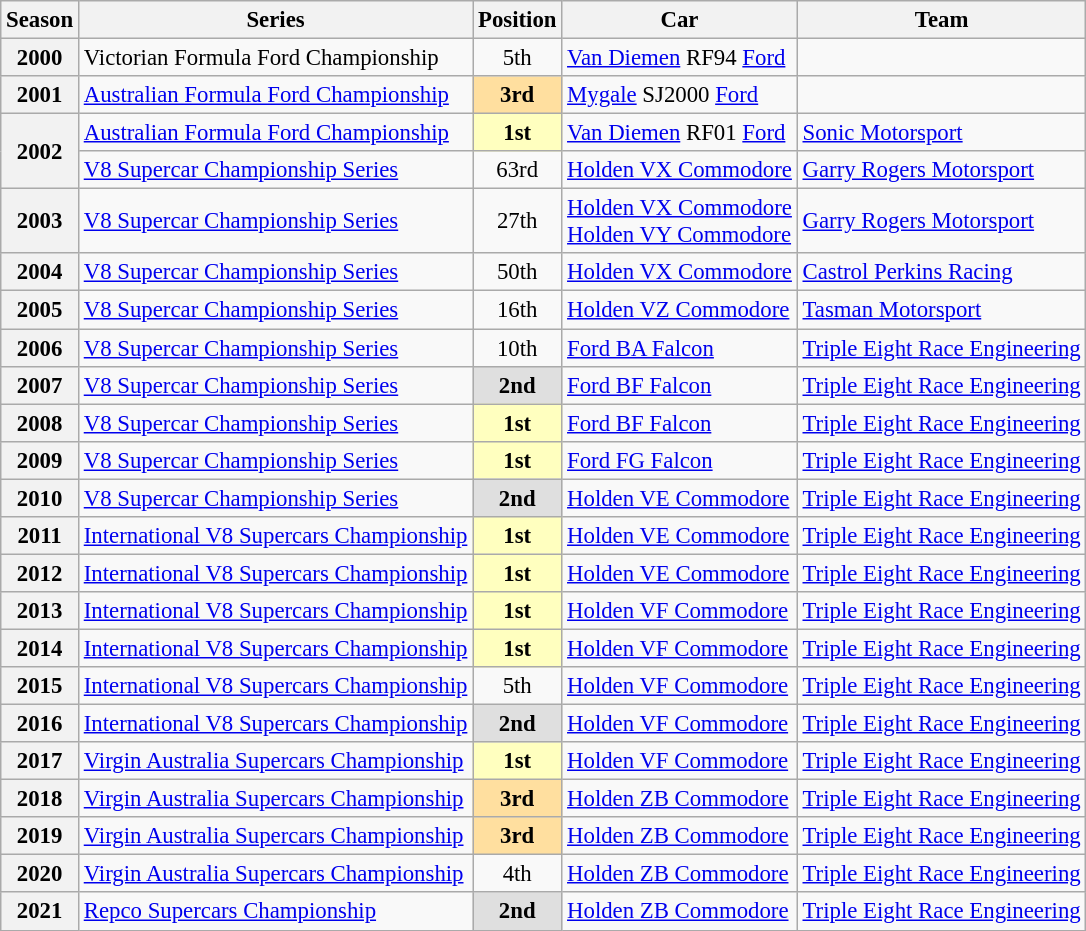<table class="wikitable" style="font-size: 95%;">
<tr>
<th>Season</th>
<th>Series</th>
<th>Position</th>
<th>Car</th>
<th>Team</th>
</tr>
<tr>
<th>2000</th>
<td>Victorian Formula Ford Championship</td>
<td align="center">5th</td>
<td><a href='#'>Van Diemen</a> RF94 <a href='#'>Ford</a></td>
<td></td>
</tr>
<tr>
<th>2001</th>
<td><a href='#'>Australian Formula Ford Championship</a></td>
<td align="center" style="background: #ffdf9f"><strong>3rd</strong></td>
<td><a href='#'>Mygale</a> SJ2000 <a href='#'>Ford</a></td>
<td></td>
</tr>
<tr>
<th rowspan=2>2002</th>
<td><a href='#'>Australian Formula Ford Championship</a></td>
<td align="center" style="background: #ffffbf"><strong>1st</strong></td>
<td><a href='#'>Van Diemen</a> RF01 <a href='#'>Ford</a></td>
<td><a href='#'>Sonic Motorsport</a></td>
</tr>
<tr>
<td><a href='#'>V8 Supercar Championship Series</a></td>
<td align="center">63rd</td>
<td><a href='#'>Holden VX Commodore</a></td>
<td><a href='#'>Garry Rogers Motorsport</a></td>
</tr>
<tr>
<th>2003</th>
<td><a href='#'>V8 Supercar Championship Series</a></td>
<td align="center">27th</td>
<td><a href='#'>Holden VX Commodore</a><br><a href='#'>Holden VY Commodore</a></td>
<td><a href='#'>Garry Rogers Motorsport</a></td>
</tr>
<tr>
<th>2004</th>
<td><a href='#'>V8 Supercar Championship Series</a></td>
<td align="center">50th</td>
<td><a href='#'>Holden VX Commodore</a></td>
<td><a href='#'>Castrol Perkins Racing</a></td>
</tr>
<tr>
<th>2005</th>
<td><a href='#'>V8 Supercar Championship Series</a></td>
<td align="center">16th</td>
<td><a href='#'>Holden VZ Commodore</a></td>
<td><a href='#'>Tasman Motorsport</a></td>
</tr>
<tr>
<th>2006</th>
<td><a href='#'>V8 Supercar Championship Series</a></td>
<td align="center">10th</td>
<td><a href='#'>Ford BA Falcon</a></td>
<td><a href='#'>Triple Eight Race Engineering</a></td>
</tr>
<tr>
<th>2007</th>
<td><a href='#'>V8 Supercar Championship Series</a></td>
<td align="center" style="background: #dfdfdf"><strong>2nd</strong></td>
<td><a href='#'>Ford BF Falcon</a></td>
<td><a href='#'>Triple Eight Race Engineering</a></td>
</tr>
<tr>
<th>2008</th>
<td><a href='#'>V8 Supercar Championship Series</a></td>
<td align="center" style="background: #ffffbf"><strong>1st</strong></td>
<td><a href='#'>Ford BF Falcon</a></td>
<td><a href='#'>Triple Eight Race Engineering</a></td>
</tr>
<tr>
<th>2009</th>
<td><a href='#'>V8 Supercar Championship Series</a></td>
<td align="center" style="background: #ffffbf"><strong>1st</strong></td>
<td><a href='#'>Ford FG Falcon</a></td>
<td><a href='#'>Triple Eight Race Engineering</a></td>
</tr>
<tr>
<th>2010</th>
<td><a href='#'>V8 Supercar Championship Series</a></td>
<td align="center" style="background: #dfdfdf"><strong>2nd</strong></td>
<td><a href='#'>Holden VE Commodore</a></td>
<td><a href='#'>Triple Eight Race Engineering</a></td>
</tr>
<tr>
<th>2011</th>
<td><a href='#'>International V8 Supercars Championship</a></td>
<td align="center" style="background: #ffffbf"><strong>1st</strong></td>
<td><a href='#'>Holden VE Commodore</a></td>
<td><a href='#'>Triple Eight Race Engineering</a></td>
</tr>
<tr>
<th>2012</th>
<td><a href='#'>International V8 Supercars Championship</a></td>
<td align="center" style="background: #ffffbf"><strong>1st</strong></td>
<td><a href='#'>Holden VE Commodore</a></td>
<td><a href='#'>Triple Eight Race Engineering</a></td>
</tr>
<tr>
<th>2013</th>
<td><a href='#'>International V8 Supercars Championship</a></td>
<td align="center" style="background: #ffffbf"><strong>1st</strong></td>
<td><a href='#'>Holden VF Commodore</a></td>
<td><a href='#'>Triple Eight Race Engineering</a></td>
</tr>
<tr>
<th>2014</th>
<td><a href='#'>International V8 Supercars Championship</a></td>
<td align="center" style="background: #ffffbf"><strong>1st</strong></td>
<td><a href='#'>Holden VF Commodore</a></td>
<td><a href='#'>Triple Eight Race Engineering</a></td>
</tr>
<tr>
<th>2015</th>
<td><a href='#'>International V8 Supercars Championship</a></td>
<td align="center">5th</td>
<td><a href='#'>Holden VF Commodore</a></td>
<td><a href='#'>Triple Eight Race Engineering</a></td>
</tr>
<tr>
<th>2016</th>
<td><a href='#'>International V8 Supercars Championship</a></td>
<td align="center" style="background: #dfdfdf"><strong>2nd</strong></td>
<td><a href='#'>Holden VF Commodore</a></td>
<td><a href='#'>Triple Eight Race Engineering</a></td>
</tr>
<tr>
<th>2017</th>
<td><a href='#'>Virgin Australia Supercars Championship</a></td>
<td align="center" style="background: #ffffbf"><strong>1st</strong></td>
<td><a href='#'>Holden VF Commodore</a></td>
<td><a href='#'>Triple Eight Race Engineering</a></td>
</tr>
<tr>
<th>2018</th>
<td><a href='#'>Virgin Australia Supercars Championship</a></td>
<td align="center" style="background: #ffdf9f"><strong>3rd</strong></td>
<td><a href='#'>Holden ZB Commodore</a></td>
<td><a href='#'>Triple Eight Race Engineering</a></td>
</tr>
<tr>
<th>2019</th>
<td><a href='#'>Virgin Australia Supercars Championship</a></td>
<td align="center" style="background: #ffdf9f"><strong>3rd</strong></td>
<td><a href='#'>Holden ZB Commodore</a></td>
<td><a href='#'>Triple Eight Race Engineering</a></td>
</tr>
<tr>
<th>2020</th>
<td><a href='#'>Virgin Australia Supercars Championship</a></td>
<td align="center">4th</td>
<td><a href='#'>Holden ZB Commodore</a></td>
<td><a href='#'>Triple Eight Race Engineering</a></td>
</tr>
<tr>
<th>2021</th>
<td><a href='#'>Repco Supercars Championship</a></td>
<td align="center" style="background: #dfdfdf"><strong>2nd</strong></td>
<td><a href='#'>Holden ZB Commodore</a></td>
<td><a href='#'>Triple Eight Race Engineering</a></td>
</tr>
</table>
